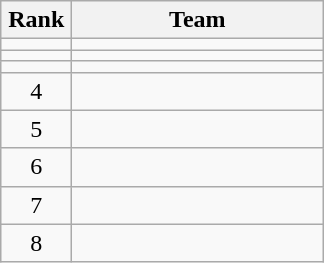<table class=wikitable style="text-align:center;">
<tr>
<th width=40>Rank</th>
<th width=160>Team</th>
</tr>
<tr>
<td></td>
<td align=left></td>
</tr>
<tr>
<td></td>
<td align=left></td>
</tr>
<tr>
<td></td>
<td align=left></td>
</tr>
<tr>
<td>4</td>
<td align=left></td>
</tr>
<tr>
<td>5</td>
<td align=left></td>
</tr>
<tr>
<td>6</td>
<td align=left></td>
</tr>
<tr>
<td>7</td>
<td align=left></td>
</tr>
<tr>
<td>8</td>
<td align=left></td>
</tr>
</table>
